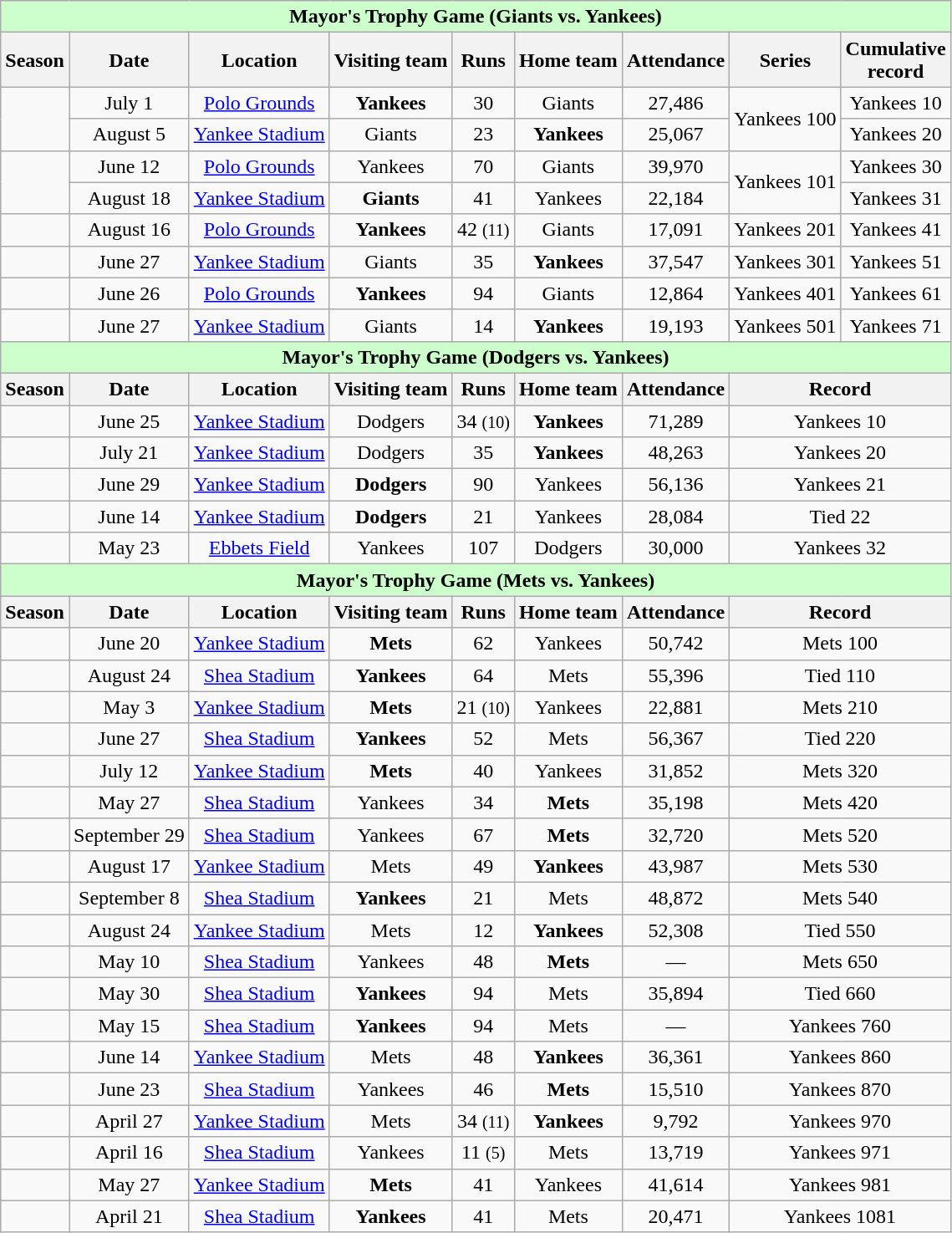<table class="wikitable" style="text-align:center; ">
<tr>
<td colspan="9" style="background: #ccffcc;"><strong>Mayor's Trophy Game (Giants vs. Yankees)</strong></td>
</tr>
<tr>
<th>Season</th>
<th>Date</th>
<th>Location</th>
<th>Visiting team</th>
<th>Runs</th>
<th>Home team</th>
<th>Attendance</th>
<th>Series</th>
<th>Cumulative<br>record</th>
</tr>
<tr>
<td rowspan="2"></td>
<td>July 1</td>
<td><a href='#'>Polo Grounds</a></td>
<td><strong>Yankees</strong></td>
<td>30</td>
<td>Giants</td>
<td>27,486</td>
<td rowspan="2">Yankees 100</td>
<td>Yankees 10</td>
</tr>
<tr>
<td>August 5</td>
<td><a href='#'>Yankee Stadium</a></td>
<td>Giants</td>
<td>23</td>
<td><strong>Yankees</strong></td>
<td>25,067</td>
<td>Yankees 20</td>
</tr>
<tr>
<td rowspan="2"></td>
<td>June 12</td>
<td><a href='#'>Polo Grounds</a></td>
<td>Yankees</td>
<td>70</td>
<td>Giants</td>
<td>39,970</td>
<td rowspan="2">Yankees 101</td>
<td>Yankees 30</td>
</tr>
<tr>
<td>August 18</td>
<td><a href='#'>Yankee Stadium</a></td>
<td><strong>Giants</strong></td>
<td>41</td>
<td>Yankees</td>
<td>22,184</td>
<td>Yankees 31</td>
</tr>
<tr>
<td></td>
<td>August 16</td>
<td><a href='#'>Polo Grounds</a></td>
<td><strong>Yankees</strong></td>
<td>42 <small>(11)</small></td>
<td>Giants</td>
<td>17,091</td>
<td>Yankees 201</td>
<td>Yankees 41</td>
</tr>
<tr>
<td></td>
<td>June 27</td>
<td><a href='#'>Yankee Stadium</a></td>
<td>Giants</td>
<td>35</td>
<td><strong>Yankees</strong></td>
<td>37,547</td>
<td align="right;">Yankees 301</td>
<td>Yankees 51</td>
</tr>
<tr>
<td></td>
<td>June 26</td>
<td><a href='#'>Polo Grounds</a></td>
<td><strong>Yankees</strong></td>
<td>94</td>
<td>Giants</td>
<td>12,864</td>
<td>Yankees 401</td>
<td>Yankees 61</td>
</tr>
<tr>
<td></td>
<td>June 27</td>
<td><a href='#'>Yankee Stadium</a></td>
<td>Giants</td>
<td>14</td>
<td><strong>Yankees</strong></td>
<td>19,193</td>
<td>Yankees 501</td>
<td>Yankees 71</td>
</tr>
<tr>
<td colspan="9" style="background: #ccffcc;"><strong>Mayor's Trophy Game (Dodgers vs. Yankees)</strong></td>
</tr>
<tr>
<th>Season</th>
<th>Date</th>
<th>Location</th>
<th>Visiting team</th>
<th>Runs</th>
<th>Home team</th>
<th>Attendance</th>
<th colspan="2">Record</th>
</tr>
<tr>
<td></td>
<td>June 25</td>
<td><a href='#'>Yankee Stadium</a></td>
<td>Dodgers</td>
<td>34 <small>(10)</small></td>
<td><strong>Yankees</strong></td>
<td>71,289</td>
<td colspan="2">Yankees 10</td>
</tr>
<tr>
<td></td>
<td>July 21</td>
<td><a href='#'>Yankee Stadium</a></td>
<td>Dodgers</td>
<td>35</td>
<td><strong>Yankees</strong></td>
<td>48,263</td>
<td colspan="2">Yankees 20</td>
</tr>
<tr>
<td></td>
<td>June 29</td>
<td><a href='#'>Yankee Stadium</a></td>
<td><strong>Dodgers</strong></td>
<td>90</td>
<td>Yankees</td>
<td>56,136</td>
<td colspan="2">Yankees 21</td>
</tr>
<tr>
<td></td>
<td>June 14</td>
<td><a href='#'>Yankee Stadium</a></td>
<td><strong>Dodgers</strong></td>
<td>21</td>
<td>Yankees</td>
<td>28,084</td>
<td colspan="2">Tied 22</td>
</tr>
<tr>
<td></td>
<td>May 23</td>
<td><a href='#'>Ebbets Field</a></td>
<td>Yankees</td>
<td>107</td>
<td>Dodgers</td>
<td>30,000</td>
<td colspan="2">Yankees 32</td>
</tr>
<tr>
<td colspan="9" style="background: #ccffcc;"><strong>Mayor's Trophy Game (Mets vs. Yankees)</strong></td>
</tr>
<tr>
<th>Season</th>
<th>Date</th>
<th>Location</th>
<th>Visiting team</th>
<th>Runs</th>
<th>Home team</th>
<th>Attendance</th>
<th colspan="2">Record</th>
</tr>
<tr>
<td></td>
<td>June 20</td>
<td><a href='#'>Yankee Stadium</a></td>
<td><strong>Mets</strong></td>
<td>62</td>
<td>Yankees</td>
<td>50,742</td>
<td colspan="2">Mets 100</td>
</tr>
<tr>
<td></td>
<td>August 24</td>
<td><a href='#'>Shea Stadium</a></td>
<td><strong>Yankees</strong></td>
<td>64</td>
<td>Mets</td>
<td>55,396</td>
<td colspan="2">Tied 110</td>
</tr>
<tr>
<td></td>
<td>May 3</td>
<td><a href='#'>Yankee Stadium</a></td>
<td><strong>Mets</strong></td>
<td>21 <small>(10)</small></td>
<td>Yankees</td>
<td>22,881</td>
<td colspan="2">Mets 210</td>
</tr>
<tr>
<td></td>
<td>June 27</td>
<td><a href='#'>Shea Stadium</a></td>
<td><strong>Yankees</strong></td>
<td>52</td>
<td>Mets</td>
<td>56,367</td>
<td colspan="2">Tied 220</td>
</tr>
<tr>
<td></td>
<td>July 12</td>
<td><a href='#'>Yankee Stadium</a></td>
<td><strong>Mets</strong></td>
<td>40</td>
<td>Yankees</td>
<td>31,852</td>
<td colspan="2">Mets 320</td>
</tr>
<tr>
<td></td>
<td>May 27</td>
<td><a href='#'>Shea Stadium</a></td>
<td>Yankees</td>
<td>34</td>
<td><strong>Mets</strong></td>
<td>35,198</td>
<td colspan="2" align="right;">Mets 420</td>
</tr>
<tr>
<td></td>
<td>September 29</td>
<td><a href='#'>Shea Stadium</a></td>
<td>Yankees</td>
<td>67</td>
<td><strong>Mets</strong></td>
<td>32,720</td>
<td colspan="2">Mets 520</td>
</tr>
<tr>
<td></td>
<td>August 17</td>
<td><a href='#'>Yankee Stadium</a></td>
<td>Mets</td>
<td>49</td>
<td><strong>Yankees</strong></td>
<td>43,987</td>
<td colspan="2">Mets 530</td>
</tr>
<tr>
<td></td>
<td>September 8</td>
<td><a href='#'>Shea Stadium</a></td>
<td><strong>Yankees</strong></td>
<td>21</td>
<td>Mets</td>
<td>48,872</td>
<td colspan="2">Mets 540</td>
</tr>
<tr>
<td></td>
<td>August 24</td>
<td><a href='#'>Yankee Stadium</a></td>
<td>Mets</td>
<td>12</td>
<td><strong>Yankees</strong></td>
<td>52,308</td>
<td colspan="2">Tied 550</td>
</tr>
<tr>
<td></td>
<td>May 10</td>
<td><a href='#'>Shea Stadium</a></td>
<td>Yankees</td>
<td>48</td>
<td><strong>Mets</strong></td>
<td>—</td>
<td colspan="2">Mets 650</td>
</tr>
<tr>
<td></td>
<td>May 30</td>
<td><a href='#'>Shea Stadium</a></td>
<td><strong>Yankees</strong></td>
<td>94</td>
<td>Mets</td>
<td>35,894</td>
<td colspan="2">Tied 660</td>
</tr>
<tr>
<td></td>
<td>May 15</td>
<td><a href='#'>Shea Stadium</a></td>
<td><strong>Yankees</strong></td>
<td>94</td>
<td>Mets</td>
<td>—</td>
<td colspan="2">Yankees 760</td>
</tr>
<tr>
<td></td>
<td>June 14</td>
<td><a href='#'>Yankee Stadium</a></td>
<td>Mets</td>
<td>48</td>
<td><strong>Yankees</strong></td>
<td>36,361</td>
<td colspan="2">Yankees 860</td>
</tr>
<tr>
<td></td>
<td>June 23</td>
<td><a href='#'>Shea Stadium</a></td>
<td>Yankees</td>
<td>46</td>
<td><strong>Mets</strong></td>
<td>15,510</td>
<td colspan="2">Yankees 870</td>
</tr>
<tr>
<td></td>
<td>April 27</td>
<td><a href='#'>Yankee Stadium</a></td>
<td>Mets</td>
<td>34 <small>(11)</small></td>
<td><strong>Yankees</strong></td>
<td>9,792</td>
<td colspan="2">Yankees 970</td>
</tr>
<tr>
<td></td>
<td>April 16</td>
<td><a href='#'>Shea Stadium</a></td>
<td>Yankees</td>
<td>11 <small>(5)</small></td>
<td>Mets</td>
<td>13,719</td>
<td colspan="2">Yankees 971</td>
</tr>
<tr>
<td></td>
<td>May 27</td>
<td><a href='#'>Yankee Stadium</a></td>
<td><strong>Mets</strong></td>
<td>41</td>
<td>Yankees</td>
<td>41,614</td>
<td colspan="2">Yankees 981</td>
</tr>
<tr>
<td></td>
<td>April 21</td>
<td><a href='#'>Shea Stadium</a></td>
<td><strong>Yankees</strong></td>
<td>41</td>
<td>Mets</td>
<td>20,471</td>
<td colspan="2">Yankees 1081</td>
</tr>
</table>
